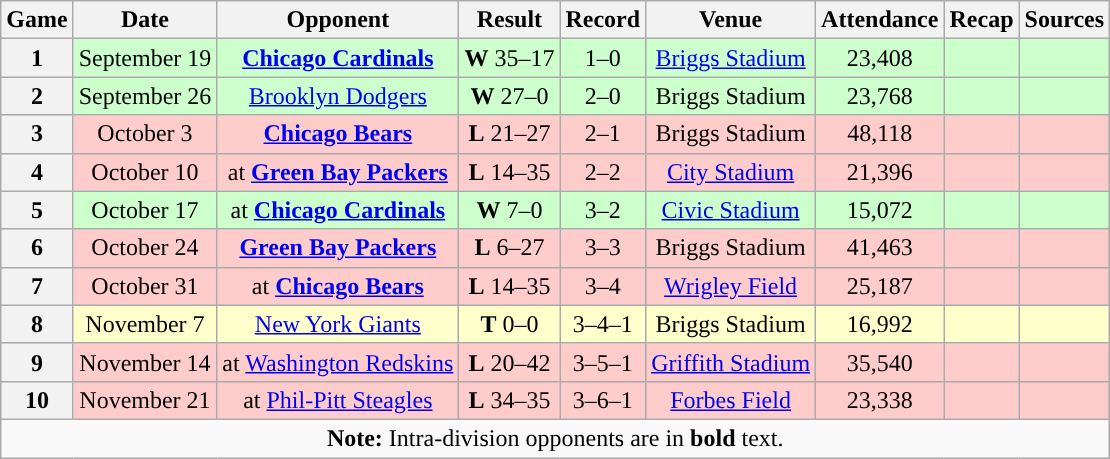<table class="wikitable" style="text-align:center">
<tr>
<th>Game</th>
<th>Date</th>
<th>Opponent</th>
<th>Result</th>
<th>Record</th>
<th>Venue</th>
<th>Attendance</th>
<th>Recap</th>
<th>Sources</th>
</tr>
<tr style="background:#cfc">
<th>1</th>
<td>September 19</td>
<td><strong><a href='#'>Chicago Cardinals</a></strong></td>
<td><strong>W</strong> 35–17</td>
<td>1–0</td>
<td><a href='#'>Briggs Stadium</a></td>
<td>23,408</td>
<td></td>
<td></td>
</tr>
<tr style="background:#cfc">
<th>2</th>
<td>September 26</td>
<td><a href='#'>Brooklyn Dodgers</a></td>
<td><strong>W</strong> 27–0</td>
<td>2–0</td>
<td>Briggs Stadium</td>
<td>23,768</td>
<td></td>
<td></td>
</tr>
<tr style="background:#fcc">
<th>3</th>
<td>October 3</td>
<td><strong><a href='#'>Chicago Bears</a></strong></td>
<td><strong>L</strong> 21–27</td>
<td>2–1</td>
<td>Briggs Stadium</td>
<td>48,118</td>
<td></td>
<td></td>
</tr>
<tr style="background:#fcc">
<th>4</th>
<td>October 10</td>
<td>at <strong><a href='#'>Green Bay Packers</a></strong></td>
<td><strong>L</strong> 14–35</td>
<td>2–2</td>
<td><a href='#'>City Stadium</a></td>
<td>21,396</td>
<td></td>
<td></td>
</tr>
<tr style="background:#cfc">
<th>5</th>
<td>October 17</td>
<td>at <strong><a href='#'>Chicago Cardinals</a></strong></td>
<td><strong>W</strong> 7–0</td>
<td>3–2</td>
<td><a href='#'>Civic Stadium</a></td>
<td>15,072</td>
<td></td>
<td></td>
</tr>
<tr style="background:#fcc">
<th>6</th>
<td>October 24</td>
<td><strong><a href='#'>Green Bay Packers</a></strong></td>
<td><strong>L</strong> 6–27</td>
<td>3–3</td>
<td>Briggs Stadium</td>
<td>41,463</td>
<td></td>
<td></td>
</tr>
<tr style="background:#fcc">
<th>7</th>
<td>October 31</td>
<td>at <strong><a href='#'>Chicago Bears</a></strong></td>
<td><strong>L</strong> 14–35</td>
<td>3–4</td>
<td><a href='#'>Wrigley Field</a></td>
<td>25,187</td>
<td></td>
<td></td>
</tr>
<tr style="background:#ffc">
<th>8</th>
<td>November 7</td>
<td><a href='#'>New York Giants</a></td>
<td><strong>T</strong> 0–0</td>
<td>3–4–1</td>
<td>Briggs Stadium</td>
<td>16,992</td>
<td></td>
<td></td>
</tr>
<tr style="background:#fcc">
<th>9</th>
<td>November 14</td>
<td>at <a href='#'>Washington Redskins</a></td>
<td><strong>L</strong> 20–42</td>
<td>3–5–1</td>
<td><a href='#'>Griffith Stadium</a></td>
<td>35,540</td>
<td></td>
<td></td>
</tr>
<tr style="background:#fcc">
<th>10</th>
<td>November 21</td>
<td>at <a href='#'>Phil-Pitt Steagles</a></td>
<td><strong>L</strong> 34–35</td>
<td>3–6–1</td>
<td><a href='#'>Forbes Field</a></td>
<td>23,338</td>
<td></td>
<td></td>
</tr>
<tr>
<td colspan="10"><strong>Note:</strong> Intra-division opponents are in <strong>bold</strong> text.</td>
</tr>
</table>
